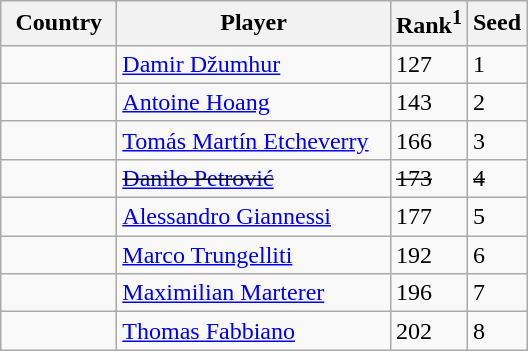<table class="sortable wikitable">
<tr>
<th width="70">Country</th>
<th width="175">Player</th>
<th>Rank<sup>1</sup></th>
<th>Seed</th>
</tr>
<tr>
<td></td>
<td><a href='#'>Damir Džumhur</a></td>
<td>127</td>
<td>1</td>
</tr>
<tr>
<td></td>
<td><a href='#'>Antoine Hoang</a></td>
<td>143</td>
<td>2</td>
</tr>
<tr>
<td></td>
<td><a href='#'>Tomás Martín Etcheverry</a></td>
<td>166</td>
<td>3</td>
</tr>
<tr>
<td><s></s></td>
<td><s><a href='#'>Danilo Petrović</a></s></td>
<td><s>173</s></td>
<td><s>4</s></td>
</tr>
<tr>
<td></td>
<td><a href='#'>Alessandro Giannessi</a></td>
<td>177</td>
<td>5</td>
</tr>
<tr>
<td></td>
<td><a href='#'>Marco Trungelliti</a></td>
<td>192</td>
<td>6</td>
</tr>
<tr>
<td></td>
<td><a href='#'>Maximilian Marterer</a></td>
<td>196</td>
<td>7</td>
</tr>
<tr>
<td></td>
<td><a href='#'>Thomas Fabbiano</a></td>
<td>202</td>
<td>8</td>
</tr>
</table>
